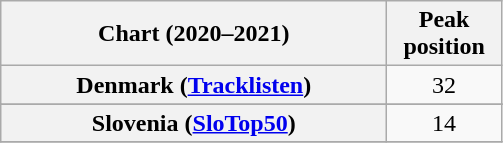<table class="wikitable plainrowheaders">
<tr>
<th width=250>Chart (2020–2021)</th>
<th width=69>Peak<br>position</th>
</tr>
<tr>
<th scope="row">Denmark (<a href='#'>Tracklisten</a>)</th>
<td align=center>32</td>
</tr>
<tr>
</tr>
<tr>
</tr>
<tr>
</tr>
<tr>
</tr>
<tr>
<th scope="row">Slovenia (<a href='#'>SloTop50</a>)</th>
<td align=center>14</td>
</tr>
<tr>
</tr>
</table>
